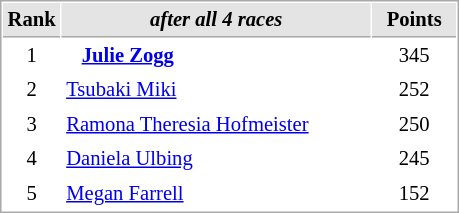<table cellspacing="1" cellpadding="3" style="border:1px solid #aaa; font-size:86%;">
<tr style="background:#e4e4e4;">
<th style="border-bottom:1px solid #aaa; width:10px;">Rank</th>
<th style="border-bottom:1px solid #aaa; width:200px;"><em>after all 4 races</em></th>
<th style="border-bottom:1px solid #aaa; width:50px;">Points</th>
</tr>
<tr>
<td align=center>1</td>
<td><strong>   <a href='#'>Julie Zogg</a></strong></td>
<td align=center>345</td>
</tr>
<tr>
<td align=center>2</td>
<td> <a href='#'>Tsubaki Miki</a></td>
<td align=center>252</td>
</tr>
<tr>
<td align=center>3</td>
<td> <a href='#'>Ramona Theresia Hofmeister</a></td>
<td align=center>250</td>
</tr>
<tr>
<td align=center>4</td>
<td> <a href='#'>Daniela Ulbing</a></td>
<td align=center>245</td>
</tr>
<tr>
<td align=center>5</td>
<td> <a href='#'>Megan Farrell</a></td>
<td align=center>152</td>
</tr>
</table>
